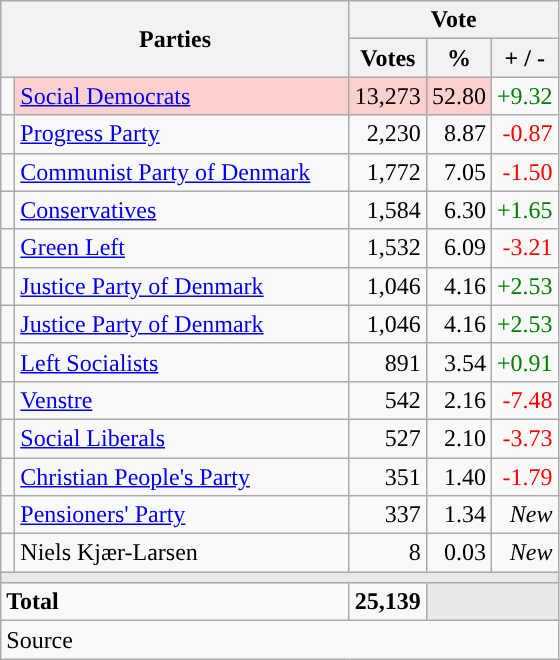<table class="wikitable" style="text-align:right;">
<tr>
<th style="text-align:centre;" rowspan="2" colspan="2" width="225">Parties</th>
<th colspan="3">Vote</th>
</tr>
<tr>
<th width="15">Votes</th>
<th width="15">%</th>
<th width="15">+ / -</th>
</tr>
<tr>
<td width="2" style="color:inherit;background:"></td>
<td bgcolor=#fbd0ce  align="left"><a href='#'>Social Democrats</a></td>
<td bgcolor=#fbd0ce>13,273</td>
<td bgcolor=#fbd0ce>52.80</td>
<td style=color:green;>+9.32</td>
</tr>
<tr>
<td width="2" style="color:inherit;background:"></td>
<td align="left"><a href='#'>Progress Party</a></td>
<td>2,230</td>
<td>8.87</td>
<td style=color:red;>-0.87</td>
</tr>
<tr>
<td width="2" style="color:inherit;background:"></td>
<td align="left"><a href='#'>Communist Party of Denmark</a></td>
<td>1,772</td>
<td>7.05</td>
<td style=color:red;>-1.50</td>
</tr>
<tr>
<td width="2" style="color:inherit;background:"></td>
<td align="left"><a href='#'>Conservatives</a></td>
<td>1,584</td>
<td>6.30</td>
<td style=color:green;>+1.65</td>
</tr>
<tr>
<td width="2" style="color:inherit;background:"></td>
<td align="left"><a href='#'>Green Left</a></td>
<td>1,532</td>
<td>6.09</td>
<td style=color:red;>-3.21</td>
</tr>
<tr>
<td width="2" style="color:inherit;background:"></td>
<td align="left"><a href='#'>Justice Party of Denmark</a></td>
<td>1,046</td>
<td>4.16</td>
<td style=color:green;>+2.53</td>
</tr>
<tr>
<td width="2" style="color:inherit;background:"></td>
<td align="left"><a href='#'>Justice Party of Denmark</a></td>
<td>1,046</td>
<td>4.16</td>
<td style=color:green;>+2.53</td>
</tr>
<tr>
<td width="2" style="color:inherit;background:"></td>
<td align="left"><a href='#'>Left Socialists</a></td>
<td>891</td>
<td>3.54</td>
<td style=color:green;>+0.91</td>
</tr>
<tr>
<td width="2" style="color:inherit;background:"></td>
<td align="left"><a href='#'>Venstre</a></td>
<td>542</td>
<td>2.16</td>
<td style=color:red;>-7.48</td>
</tr>
<tr>
<td width="2" style="color:inherit;background:"></td>
<td align="left"><a href='#'>Social Liberals</a></td>
<td>527</td>
<td>2.10</td>
<td style=color:red;>-3.73</td>
</tr>
<tr>
<td width="2" style="color:inherit;background:"></td>
<td align="left"><a href='#'>Christian People's Party</a></td>
<td>351</td>
<td>1.40</td>
<td style=color:red;>-1.79</td>
</tr>
<tr>
<td width="2" style="color:inherit;background:"></td>
<td align="left"><a href='#'>Pensioners' Party</a></td>
<td>337</td>
<td>1.34</td>
<td><em>New</em></td>
</tr>
<tr>
<td width="2" style="color:inherit;background:"></td>
<td align="left">Niels Kjær-Larsen</td>
<td>8</td>
<td>0.03</td>
<td><em>New</em></td>
</tr>
<tr>
<td colspan="7" bgcolor="#E9E9E9"></td>
</tr>
<tr>
<td align="left" colspan="2"><strong>Total</strong></td>
<td><strong>25,139</strong></td>
<td bgcolor="#E9E9E9" colspan="2"></td>
</tr>
<tr>
<td align="left" colspan="6">Source</td>
</tr>
</table>
